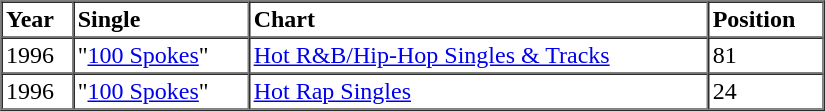<table border=1 cellspacing=0 cellpadding=2 width="550px">
<tr>
<th align="left">Year</th>
<th align="left">Single</th>
<th align="left">Chart</th>
<th align="left">Position</th>
</tr>
<tr>
<td align="left">1996</td>
<td align="left">"<a href='#'>100 Spokes</a>"</td>
<td align="left"><a href='#'>Hot R&B/Hip-Hop Singles & Tracks</a></td>
<td align="left">81</td>
</tr>
<tr>
<td align="left">1996</td>
<td align="left">"<a href='#'>100 Spokes</a>"</td>
<td align="left"><a href='#'>Hot Rap Singles</a></td>
<td align="left">24</td>
</tr>
<tr>
</tr>
</table>
